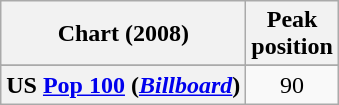<table class="wikitable sortable plainrowheaders" style="text-align:center">
<tr>
<th>Chart (2008)</th>
<th>Peak<br>position</th>
</tr>
<tr>
</tr>
<tr>
</tr>
<tr>
</tr>
<tr>
<th scope="row">US <a href='#'>Pop 100</a> (<em><a href='#'>Billboard</a></em>)</th>
<td>90</td>
</tr>
</table>
